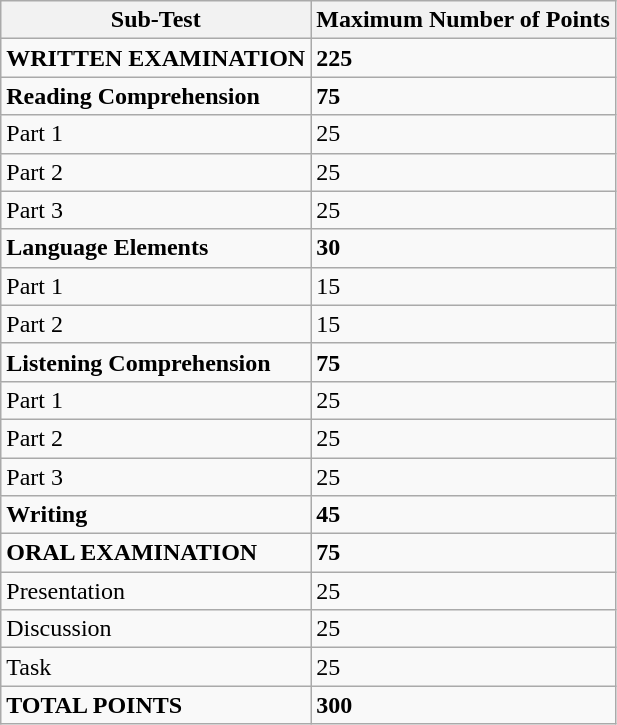<table class="wikitable">
<tr>
<th>Sub-Test</th>
<th>Maximum Number of Points</th>
</tr>
<tr>
<td><strong>WRITTEN EXAMINATION</strong></td>
<td><strong>225</strong></td>
</tr>
<tr>
<td><strong>Reading Comprehension</strong></td>
<td><strong>75</strong></td>
</tr>
<tr>
<td>Part 1</td>
<td>25</td>
</tr>
<tr>
<td>Part 2</td>
<td>25</td>
</tr>
<tr>
<td>Part 3</td>
<td>25</td>
</tr>
<tr>
<td><strong>Language Elements</strong></td>
<td><strong>30</strong></td>
</tr>
<tr>
<td>Part 1</td>
<td>15</td>
</tr>
<tr>
<td>Part 2</td>
<td>15</td>
</tr>
<tr>
<td><strong>Listening Comprehension</strong></td>
<td><strong>75</strong></td>
</tr>
<tr>
<td>Part 1</td>
<td>25</td>
</tr>
<tr>
<td>Part 2</td>
<td>25</td>
</tr>
<tr>
<td>Part 3</td>
<td>25</td>
</tr>
<tr>
<td><strong>Writing</strong></td>
<td><strong>45</strong></td>
</tr>
<tr>
<td><strong>ORAL EXAMINATION</strong></td>
<td><strong>75</strong></td>
</tr>
<tr>
<td>Presentation</td>
<td>25</td>
</tr>
<tr>
<td>Discussion</td>
<td>25</td>
</tr>
<tr>
<td>Task</td>
<td>25</td>
</tr>
<tr>
<td><strong>TOTAL POINTS</strong></td>
<td><strong>300</strong></td>
</tr>
</table>
